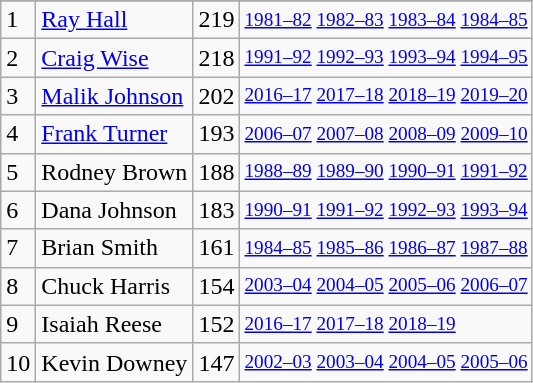<table class="wikitable">
<tr>
</tr>
<tr>
<td>1</td>
<td><a href='#'>Ray Hall</a></td>
<td>219</td>
<td style="font-size:80%;"><a href='#'>1981–82</a> <a href='#'>1982–83</a> <a href='#'>1983–84</a> <a href='#'>1984–85</a></td>
</tr>
<tr>
<td>2</td>
<td><a href='#'>Craig Wise</a></td>
<td>218</td>
<td style="font-size:80%;"><a href='#'>1991–92</a> <a href='#'>1992–93</a> <a href='#'>1993–94</a> <a href='#'>1994–95</a></td>
</tr>
<tr>
<td>3</td>
<td><a href='#'>Malik Johnson</a></td>
<td>202</td>
<td style="font-size:80%;"><a href='#'>2016–17</a> <a href='#'>2017–18</a> <a href='#'>2018–19</a> <a href='#'>2019–20</a></td>
</tr>
<tr>
<td>4</td>
<td><a href='#'>Frank Turner</a></td>
<td>193</td>
<td style="font-size:80%;"><a href='#'>2006–07</a> <a href='#'>2007–08</a> <a href='#'>2008–09</a> <a href='#'>2009–10</a></td>
</tr>
<tr>
<td>5</td>
<td>Rodney Brown</td>
<td>188</td>
<td style="font-size:80%;"><a href='#'>1988–89</a> <a href='#'>1989–90</a> <a href='#'>1990–91</a> <a href='#'>1991–92</a></td>
</tr>
<tr>
<td>6</td>
<td>Dana Johnson</td>
<td>183</td>
<td style="font-size:80%;"><a href='#'>1990–91</a> <a href='#'>1991–92</a> <a href='#'>1992–93</a> <a href='#'>1993–94</a></td>
</tr>
<tr>
<td>7</td>
<td>Brian Smith</td>
<td>161</td>
<td style="font-size:80%;"><a href='#'>1984–85</a> <a href='#'>1985–86</a> <a href='#'>1986–87</a> <a href='#'>1987–88</a></td>
</tr>
<tr>
<td>8</td>
<td>Chuck Harris</td>
<td>154</td>
<td style="font-size:80%;"><a href='#'>2003–04</a> <a href='#'>2004–05</a> <a href='#'>2005–06</a> <a href='#'>2006–07</a></td>
</tr>
<tr>
<td>9</td>
<td>Isaiah Reese</td>
<td>152</td>
<td style="font-size:80%;"><a href='#'>2016–17</a> <a href='#'>2017–18</a> <a href='#'>2018–19</a></td>
</tr>
<tr>
<td>10</td>
<td>Kevin Downey</td>
<td>147</td>
<td style="font-size:80%;"><a href='#'>2002–03</a> <a href='#'>2003–04</a> <a href='#'>2004–05</a> <a href='#'>2005–06</a></td>
</tr>
</table>
